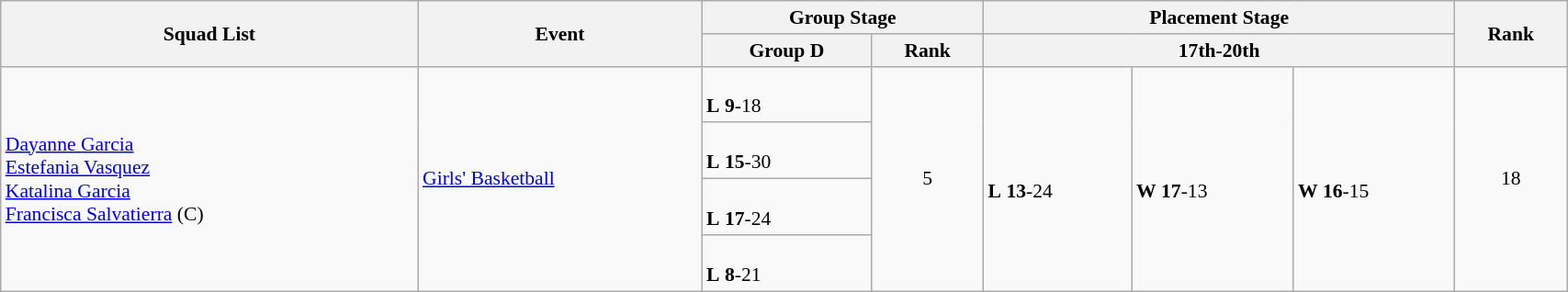<table class="wikitable" width="90%" style="text-align:left; font-size:90%">
<tr>
<th rowspan="2">Squad List</th>
<th rowspan="2">Event</th>
<th colspan="2">Group Stage</th>
<th colspan="3">Placement Stage</th>
<th rowspan="2">Rank</th>
</tr>
<tr>
<th>Group D</th>
<th>Rank</th>
<th colspan="3">17th-20th</th>
</tr>
<tr>
<td rowspan="4"><a href='#'>Dayanne Garcia</a><br><a href='#'>Estefania Vasquez</a><br><a href='#'>Katalina Garcia</a><br><a href='#'>Francisca Salvatierra</a> (C)</td>
<td rowspan="4"><a href='#'>Girls' Basketball</a></td>
<td><br> <strong>L</strong> <strong>9</strong>-18</td>
<td rowspan="4" align=center>5</td>
<td rowspan="4"> <br> <strong>L</strong> <strong>13</strong>-24</td>
<td rowspan="4"> <br> <strong>W</strong> <strong>17</strong>-13</td>
<td rowspan="4"> <br> <strong>W</strong> <strong>16</strong>-15</td>
<td rowspan="4" align="center">18</td>
</tr>
<tr>
<td><br> <strong>L</strong> <strong>15</strong>-30</td>
</tr>
<tr>
<td><br> <strong>L</strong> <strong>17</strong>-24</td>
</tr>
<tr>
<td><br> <strong>L</strong> <strong>8</strong>-21</td>
</tr>
</table>
